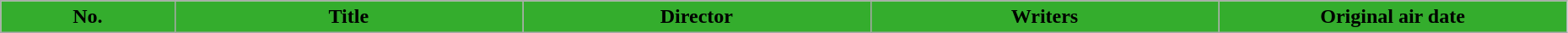<table class="wikitable plainrowheaders" style="width:98%;">
<tr>
<th style="background-color: #34ad2d; " width="5%">No.</th>
<th style="background-color: #34ad2d; " width="10%">Title</th>
<th style="background-color: #34ad2d; " width="10%">Director</th>
<th style="background-color: #34ad2d; " width="10%">Writers</th>
<th style="background-color: #34ad2d; " width="10%">Original air date<br>




</th>
</tr>
</table>
